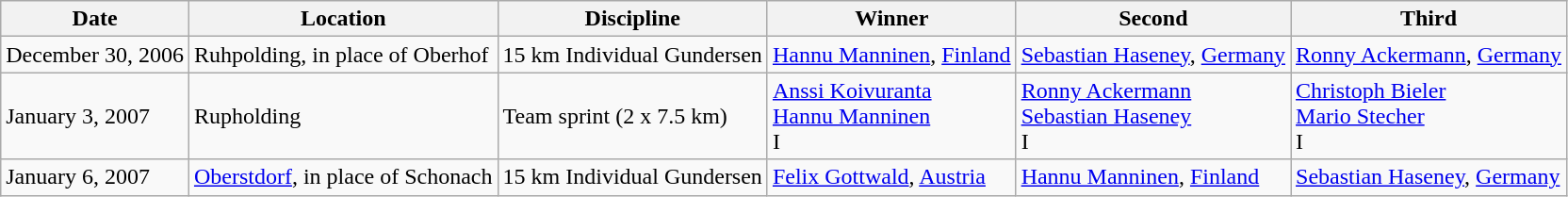<table class="wikitable">
<tr>
<th>Date</th>
<th>Location</th>
<th>Discipline</th>
<th>Winner</th>
<th>Second</th>
<th>Third</th>
</tr>
<tr>
<td>December 30, 2006</td>
<td>Ruhpolding, in place of Oberhof</td>
<td>15 km Individual Gundersen</td>
<td> <a href='#'>Hannu Manninen</a>, <a href='#'>Finland</a></td>
<td> <a href='#'>Sebastian Haseney</a>, <a href='#'>Germany</a></td>
<td> <a href='#'>Ronny Ackermann</a>, <a href='#'>Germany</a></td>
</tr>
<tr>
<td>January 3, 2007</td>
<td>Rupholding</td>
<td>Team sprint (2 x 7.5 km)</td>
<td><a href='#'>Anssi Koivuranta</a><br><a href='#'>Hannu Manninen</a><br> I</td>
<td><a href='#'>Ronny Ackermann</a><br><a href='#'>Sebastian Haseney</a><br> I</td>
<td><a href='#'>Christoph Bieler</a><br><a href='#'>Mario Stecher</a><br> I</td>
</tr>
<tr>
<td>January 6, 2007</td>
<td><a href='#'>Oberstdorf</a>, in place of Schonach</td>
<td>15 km Individual Gundersen</td>
<td> <a href='#'>Felix Gottwald</a>, <a href='#'>Austria</a></td>
<td> <a href='#'>Hannu Manninen</a>, <a href='#'>Finland</a></td>
<td> <a href='#'>Sebastian Haseney</a>, <a href='#'>Germany</a></td>
</tr>
</table>
